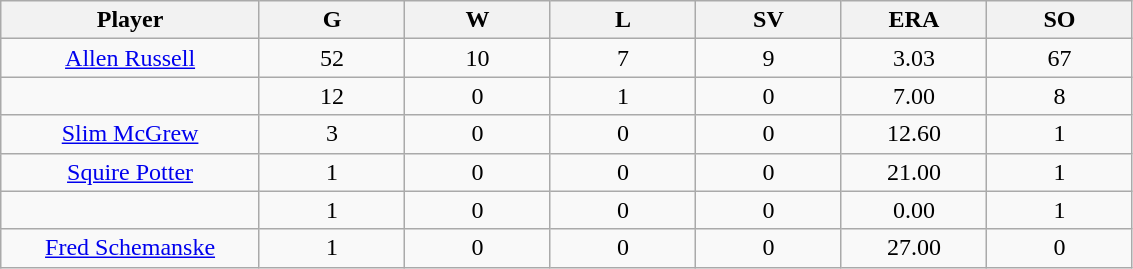<table class="wikitable sortable">
<tr>
<th bgcolor="#DDDDFF" width="16%">Player</th>
<th bgcolor="#DDDDFF" width="9%">G</th>
<th bgcolor="#DDDDFF" width="9%">W</th>
<th bgcolor="#DDDDFF" width="9%">L</th>
<th bgcolor="#DDDDFF" width="9%">SV</th>
<th bgcolor="#DDDDFF" width="9%">ERA</th>
<th bgcolor="#DDDDFF" width="9%">SO</th>
</tr>
<tr align="center">
<td><a href='#'>Allen Russell</a></td>
<td>52</td>
<td>10</td>
<td>7</td>
<td>9</td>
<td>3.03</td>
<td>67</td>
</tr>
<tr align="center">
<td></td>
<td>12</td>
<td>0</td>
<td>1</td>
<td>0</td>
<td>7.00</td>
<td>8</td>
</tr>
<tr align="center">
<td><a href='#'>Slim McGrew</a></td>
<td>3</td>
<td>0</td>
<td>0</td>
<td>0</td>
<td>12.60</td>
<td>1</td>
</tr>
<tr align="center">
<td><a href='#'>Squire Potter</a></td>
<td>1</td>
<td>0</td>
<td>0</td>
<td>0</td>
<td>21.00</td>
<td>1</td>
</tr>
<tr align="center">
<td></td>
<td>1</td>
<td>0</td>
<td>0</td>
<td>0</td>
<td>0.00</td>
<td>1</td>
</tr>
<tr align="center">
<td><a href='#'>Fred Schemanske</a></td>
<td>1</td>
<td>0</td>
<td>0</td>
<td>0</td>
<td>27.00</td>
<td>0</td>
</tr>
</table>
